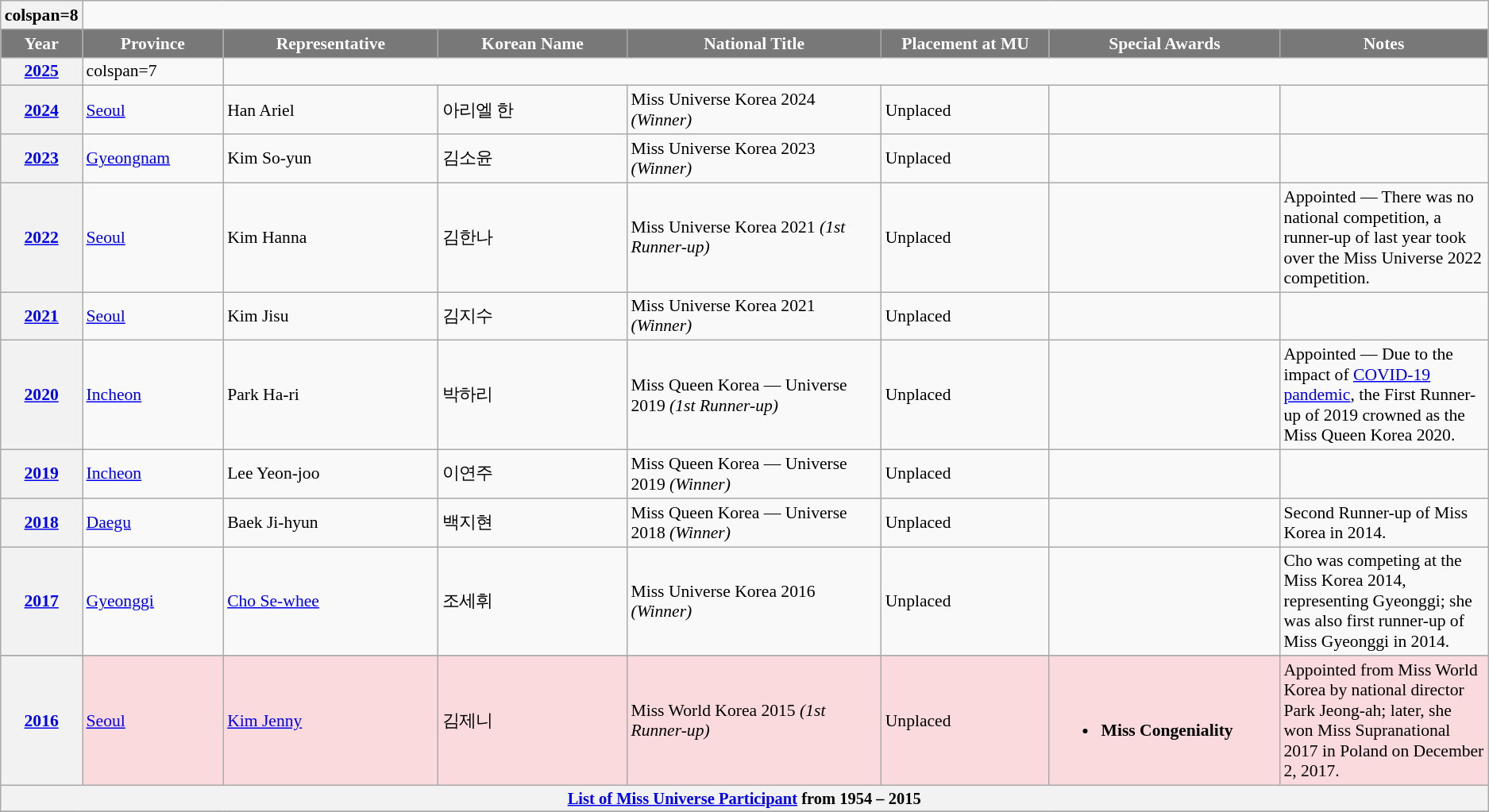<table class="wikitable " style="font-size: 90%;">
<tr>
<th>colspan=8 </th>
</tr>
<tr>
<th width="60" style="background-color:#787878;color:#FFFFFF;">Year</th>
<th width="150" style="background-color:#787878;color:#FFFFFF;">Province</th>
<th width="250" style="background-color:#787878;color:#FFFFFF;">Representative</th>
<th width="250" style="background-color:#787878;color:#FFFFFF;">Korean Name</th>
<th width="350" style="background-color:#787878;color:#FFFFFF;">National Title</th>
<th width="200" style="background-color:#787878;color:#FFFFFF;">Placement at MU</th>
<th width="250" style="background-color:#787878;color:#FFFFFF;">Special Awards</th>
<th width="250" style="background-color:#787878;color:#FFFFFF;">Notes</th>
</tr>
<tr>
<th><a href='#'>2025</a></th>
<td>colspan=7 </td>
</tr>
<tr>
<th><a href='#'>2024</a></th>
<td><a href='#'>Seoul</a></td>
<td>Han Ariel</td>
<td>아리엘 한</td>
<td>Miss Universe Korea 2024 <em>(Winner)</em></td>
<td>Unplaced</td>
<td></td>
<td></td>
</tr>
<tr>
<th><a href='#'>2023</a></th>
<td><a href='#'>Gyeongnam</a></td>
<td>Kim So-yun</td>
<td>김소윤</td>
<td>Miss Universe Korea 2023 <em>(Winner)</em></td>
<td>Unplaced</td>
<td></td>
<td></td>
</tr>
<tr>
<th><a href='#'>2022</a></th>
<td><a href='#'>Seoul</a></td>
<td>Kim Hanna</td>
<td>김한나</td>
<td>Miss Universe Korea 2021 <em>(1st Runner-up)</em></td>
<td>Unplaced</td>
<td></td>
<td>Appointed — There was no national competition, a runner-up of last year took over the Miss Universe 2022 competition.</td>
</tr>
<tr>
<th><a href='#'>2021</a></th>
<td><a href='#'>Seoul</a></td>
<td>Kim Jisu</td>
<td>김지수</td>
<td>Miss Universe Korea 2021 <em>(Winner)</em></td>
<td>Unplaced</td>
<td></td>
<td></td>
</tr>
<tr>
<th><a href='#'>2020</a></th>
<td><a href='#'>Incheon</a></td>
<td>Park Ha-ri</td>
<td>박하리</td>
<td>Miss Queen Korea — Universe 2019 <em>(1st Runner-up)</em></td>
<td>Unplaced</td>
<td></td>
<td>Appointed — Due to the impact of <a href='#'>COVID-19 pandemic</a>, the First Runner-up of 2019 crowned as the Miss Queen Korea 2020.</td>
</tr>
<tr>
<th><a href='#'>2019</a></th>
<td><a href='#'>Incheon</a></td>
<td>Lee Yeon-joo</td>
<td>이연주</td>
<td>Miss Queen Korea — Universe 2019 <em>(Winner)</em></td>
<td>Unplaced</td>
<td></td>
<td></td>
</tr>
<tr>
<th><a href='#'>2018</a></th>
<td><a href='#'>Daegu</a></td>
<td>Baek Ji-hyun</td>
<td>백지현</td>
<td>Miss Queen Korea  — Universe 2018 <em>(Winner)</em></td>
<td>Unplaced</td>
<td></td>
<td>Second Runner-up of Miss Korea in 2014.</td>
</tr>
<tr>
<th><a href='#'>2017</a></th>
<td><a href='#'>Gyeonggi</a></td>
<td><a href='#'>Cho Se-whee</a></td>
<td>조세휘</td>
<td>Miss Universe Korea 2016 <em>(Winner)</em></td>
<td>Unplaced</td>
<td></td>
<td>Cho was competing at the Miss Korea 2014, representing Gyeonggi; she was also first runner-up of Miss Gyeonggi in 2014.</td>
</tr>
<tr>
</tr>
<tr style="background-color:#FADADD; ">
<th><a href='#'>2016</a></th>
<td><a href='#'>Seoul</a></td>
<td><a href='#'>Kim Jenny</a></td>
<td>김제니</td>
<td>Miss World Korea 2015 <em>(1st Runner-up)</em></td>
<td>Unplaced</td>
<td><br><ul><li><strong>Miss Congeniality</strong></li></ul></td>
<td>Appointed from Miss World Korea by national director Park Jeong-ah; later, she won Miss Supranational 2017 in Poland on December 2, 2017.</td>
</tr>
<tr>
<th colspan="8" style="font-size:95%;"><a href='#'>List of Miss Universe Participant</a> from 1954 – 2015</th>
</tr>
<tr>
</tr>
</table>
